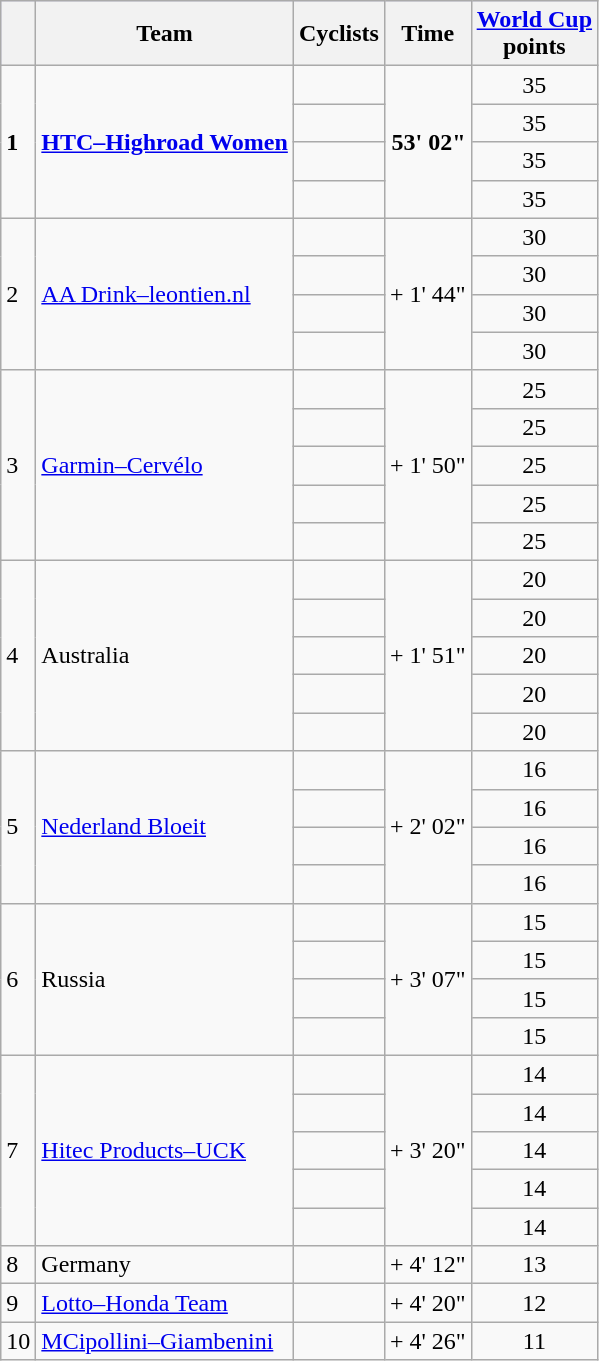<table class="wikitable">
<tr style="background:#ccccff;">
<th></th>
<th>Team</th>
<th>Cyclists</th>
<th>Time</th>
<th><a href='#'>World Cup</a><br>points</th>
</tr>
<tr>
<td rowspan="4"><strong>1</strong></td>
<td rowspan="4"><strong><a href='#'>HTC–Highroad Women</a></strong></td>
<td></td>
<td rowspan="4" align="right"><strong>53' 02"</strong></td>
<td align="center">35</td>
</tr>
<tr>
<td></td>
<td align="center">35</td>
</tr>
<tr>
<td></td>
<td align="center">35</td>
</tr>
<tr>
<td></td>
<td align="center">35</td>
</tr>
<tr>
<td rowspan="4">2</td>
<td rowspan="4"><a href='#'>AA Drink–leontien.nl</a></td>
<td></td>
<td rowspan="4" align="right">+ 1' 44"</td>
<td align="center">30</td>
</tr>
<tr>
<td></td>
<td align="center">30</td>
</tr>
<tr>
<td></td>
<td align="center">30</td>
</tr>
<tr>
<td></td>
<td align="center">30</td>
</tr>
<tr>
<td rowspan="5">3</td>
<td rowspan="5"><a href='#'>Garmin–Cervélo</a></td>
<td></td>
<td rowspan="5" align="right">+ 1' 50"</td>
<td align="center">25</td>
</tr>
<tr>
<td></td>
<td align="center">25</td>
</tr>
<tr>
<td></td>
<td align="center">25</td>
</tr>
<tr>
<td></td>
<td align="center">25</td>
</tr>
<tr>
<td></td>
<td align="center">25</td>
</tr>
<tr>
<td rowspan="5">4</td>
<td rowspan="5">Australia</td>
<td></td>
<td rowspan="5" align="right">+ 1' 51"</td>
<td align="center">20</td>
</tr>
<tr>
<td></td>
<td align="center">20</td>
</tr>
<tr>
<td></td>
<td align="center">20</td>
</tr>
<tr>
<td></td>
<td align="center">20</td>
</tr>
<tr>
<td></td>
<td align="center">20</td>
</tr>
<tr>
<td rowspan="4">5</td>
<td rowspan="4"><a href='#'>Nederland Bloeit</a></td>
<td></td>
<td rowspan="4" align="right">+ 2' 02"</td>
<td align="center">16</td>
</tr>
<tr>
<td></td>
<td align="center">16</td>
</tr>
<tr>
<td></td>
<td align="center">16</td>
</tr>
<tr>
<td></td>
<td align="center">16</td>
</tr>
<tr>
<td rowspan="4">6</td>
<td rowspan="4">Russia</td>
<td></td>
<td rowspan="4" align="right">+ 3' 07"</td>
<td align="center">15</td>
</tr>
<tr>
<td></td>
<td align="center">15</td>
</tr>
<tr>
<td></td>
<td align="center">15</td>
</tr>
<tr>
<td></td>
<td align="center">15</td>
</tr>
<tr>
<td rowspan="5">7</td>
<td rowspan="5"><a href='#'>Hitec Products–UCK</a></td>
<td></td>
<td rowspan="5" align="right">+ 3' 20"</td>
<td align="center">14</td>
</tr>
<tr>
<td></td>
<td align="center">14</td>
</tr>
<tr>
<td></td>
<td align="center">14</td>
</tr>
<tr>
<td></td>
<td align="center">14</td>
</tr>
<tr>
<td></td>
<td align="center">14</td>
</tr>
<tr>
<td>8</td>
<td>Germany</td>
<td></td>
<td align="right">+ 4' 12"</td>
<td align="center">13</td>
</tr>
<tr>
<td>9</td>
<td><a href='#'>Lotto–Honda Team</a></td>
<td></td>
<td align="right">+ 4' 20"</td>
<td align="center">12</td>
</tr>
<tr>
<td>10</td>
<td><a href='#'>MCipollini–Giambenini</a></td>
<td></td>
<td align="right">+ 4' 26"</td>
<td align="center">11</td>
</tr>
</table>
